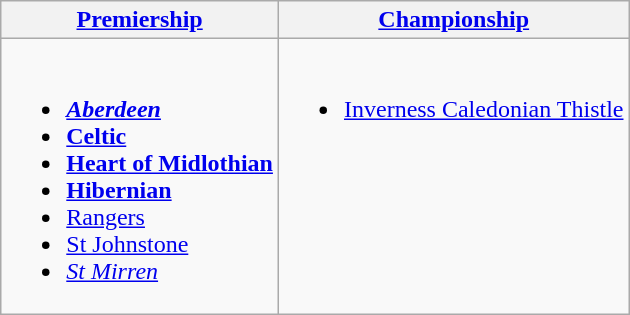<table class="wikitable" style="text-align:left">
<tr>
<th><a href='#'>Premiership</a></th>
<th><a href='#'>Championship</a></th>
</tr>
<tr>
<td valign=top><br><ul><li><strong><em><a href='#'>Aberdeen</a></em></strong></li><li><strong><a href='#'>Celtic</a></strong></li><li><strong><a href='#'>Heart of Midlothian</a></strong></li><li><strong><a href='#'>Hibernian</a></strong></li><li><a href='#'>Rangers</a></li><li><a href='#'>St Johnstone</a></li><li><em><a href='#'>St Mirren</a></em></li></ul></td>
<td valign=top><br><ul><li><a href='#'>Inverness Caledonian Thistle</a></li></ul></td>
</tr>
</table>
